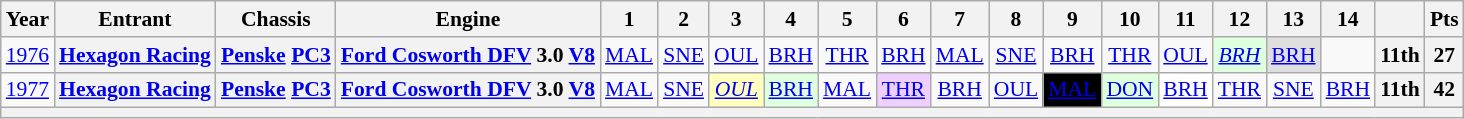<table class="wikitable" style="text-align:center; font-size:90%">
<tr>
<th>Year</th>
<th>Entrant</th>
<th>Chassis</th>
<th>Engine</th>
<th>1</th>
<th>2</th>
<th>3</th>
<th>4</th>
<th>5</th>
<th>6</th>
<th>7</th>
<th>8</th>
<th>9</th>
<th>10</th>
<th>11</th>
<th>12</th>
<th>13</th>
<th>14</th>
<th></th>
<th>Pts</th>
</tr>
<tr>
<td><a href='#'>1976</a></td>
<th><a href='#'>Hexagon Racing</a></th>
<th><a href='#'>Penske</a> <a href='#'>PC3</a></th>
<th><a href='#'>Ford Cosworth DFV</a> 3.0 <a href='#'>V8</a></th>
<td><a href='#'>MAL</a></td>
<td><a href='#'>SNE</a></td>
<td><a href='#'>OUL</a></td>
<td><a href='#'>BRH</a></td>
<td><a href='#'>THR</a></td>
<td><a href='#'>BRH</a></td>
<td><a href='#'>MAL</a></td>
<td><a href='#'>SNE</a></td>
<td><a href='#'>BRH</a></td>
<td><a href='#'>THR</a></td>
<td><a href='#'>OUL</a></td>
<td style="background:#DFFFDF;"><em><a href='#'>BRH</a></em><br></td>
<td style="background:#DFDFDF;"><a href='#'>BRH</a><br></td>
<td></td>
<th>11th</th>
<th>27</th>
</tr>
<tr>
<td><a href='#'>1977</a></td>
<th><a href='#'>Hexagon Racing</a></th>
<th><a href='#'>Penske</a> <a href='#'>PC3</a></th>
<th><a href='#'>Ford Cosworth DFV</a> 3.0 <a href='#'>V8</a></th>
<td><a href='#'>MAL</a></td>
<td><a href='#'>SNE</a></td>
<td style="background:#FFFFBF;"><em><a href='#'>OUL</a></em><br></td>
<td style="background:#DFFFDF;"><a href='#'>BRH</a><br></td>
<td><a href='#'>MAL</a></td>
<td style="background:#EFCFFF;"><a href='#'>THR</a><br></td>
<td><a href='#'>BRH</a></td>
<td><a href='#'>OUL</a></td>
<td style="background:#000000; color:#FFFFFF"><a href='#'><span>MAL</span></a><br></td>
<td style="background:#DFFFDF;"><a href='#'>DON</a><br></td>
<td style="background:#FFFFFF;"><a href='#'>BRH</a><br></td>
<td><a href='#'>THR</a></td>
<td><a href='#'>SNE</a></td>
<td><a href='#'>BRH</a></td>
<th>11th</th>
<th>42</th>
</tr>
<tr>
<th colspan=20></th>
</tr>
</table>
